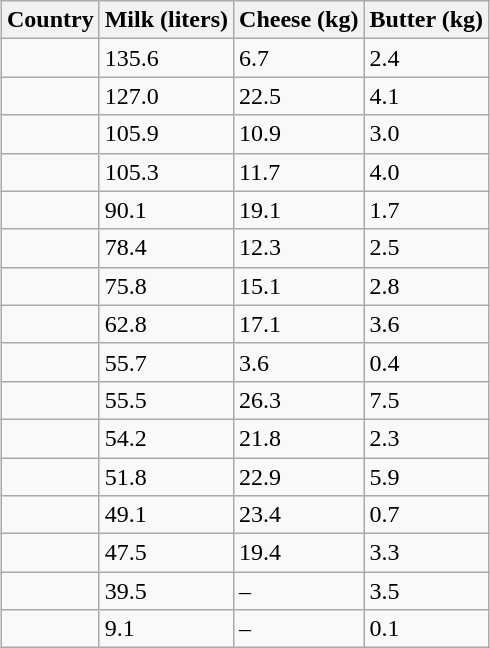<table class="sortable wikitable" style="margin:auto">
<tr>
<th>Country</th>
<th>Milk (liters)</th>
<th>Cheese (kg)</th>
<th>Butter (kg)</th>
</tr>
<tr>
<td></td>
<td>135.6</td>
<td>6.7</td>
<td>2.4</td>
</tr>
<tr>
<td></td>
<td>127.0</td>
<td>22.5</td>
<td>4.1</td>
</tr>
<tr>
<td></td>
<td>105.9</td>
<td>10.9</td>
<td>3.0</td>
</tr>
<tr>
<td></td>
<td>105.3</td>
<td>11.7</td>
<td>4.0</td>
</tr>
<tr>
<td></td>
<td>90.1</td>
<td>19.1</td>
<td>1.7</td>
</tr>
<tr>
<td></td>
<td>78.4</td>
<td>12.3</td>
<td>2.5</td>
</tr>
<tr>
<td></td>
<td>75.8</td>
<td>15.1</td>
<td>2.8</td>
</tr>
<tr>
<td></td>
<td>62.8</td>
<td>17.1</td>
<td>3.6</td>
</tr>
<tr>
<td></td>
<td>55.7</td>
<td>3.6</td>
<td>0.4</td>
</tr>
<tr>
<td></td>
<td>55.5</td>
<td>26.3</td>
<td>7.5</td>
</tr>
<tr>
<td></td>
<td>54.2</td>
<td>21.8</td>
<td>2.3</td>
</tr>
<tr>
<td></td>
<td>51.8</td>
<td>22.9</td>
<td>5.9</td>
</tr>
<tr>
<td></td>
<td>49.1</td>
<td>23.4</td>
<td>0.7</td>
</tr>
<tr>
<td></td>
<td>47.5</td>
<td>19.4</td>
<td>3.3</td>
</tr>
<tr>
<td></td>
<td>39.5</td>
<td>–</td>
<td>3.5</td>
</tr>
<tr>
<td></td>
<td>9.1</td>
<td>–</td>
<td>0.1</td>
</tr>
</table>
